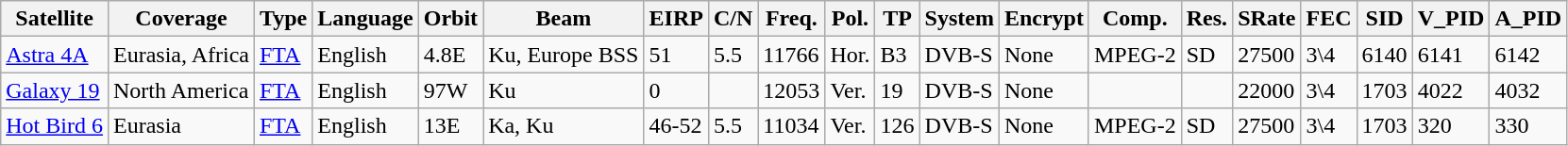<table class="wikitable">
<tr>
<th>Satellite</th>
<th>Coverage</th>
<th>Type</th>
<th>Language</th>
<th>Orbit</th>
<th>Beam</th>
<th>EIRP</th>
<th>C/N</th>
<th>Freq.</th>
<th>Pol.</th>
<th>TP</th>
<th>System</th>
<th>Encrypt</th>
<th>Comp.</th>
<th>Res.</th>
<th>SRate</th>
<th>FEC</th>
<th>SID</th>
<th>V_PID</th>
<th>A_PID</th>
</tr>
<tr>
<td><a href='#'>Astra 4A</a></td>
<td>Eurasia, Africa</td>
<td><a href='#'>FTA</a></td>
<td>English</td>
<td>4.8E</td>
<td>Ku, Europe BSS</td>
<td>51</td>
<td>5.5</td>
<td>11766</td>
<td>Hor.</td>
<td>B3</td>
<td>DVB-S</td>
<td>None</td>
<td>MPEG-2</td>
<td>SD</td>
<td>27500</td>
<td>3\4</td>
<td>6140</td>
<td>6141</td>
<td>6142</td>
</tr>
<tr>
<td><a href='#'>Galaxy 19</a></td>
<td>North America</td>
<td><a href='#'>FTA</a></td>
<td>English</td>
<td>97W</td>
<td>Ku</td>
<td>0</td>
<td></td>
<td>12053</td>
<td>Ver.</td>
<td>19</td>
<td>DVB-S</td>
<td>None</td>
<td></td>
<td></td>
<td>22000</td>
<td>3\4</td>
<td>1703</td>
<td>4022</td>
<td>4032</td>
</tr>
<tr>
<td><a href='#'>Hot Bird 6</a></td>
<td>Eurasia</td>
<td><a href='#'>FTA</a></td>
<td>English</td>
<td>13E</td>
<td>Ka, Ku</td>
<td>46-52</td>
<td>5.5</td>
<td>11034</td>
<td>Ver.</td>
<td>126</td>
<td>DVB-S</td>
<td>None</td>
<td>MPEG-2</td>
<td>SD</td>
<td>27500</td>
<td>3\4</td>
<td>1703</td>
<td>320</td>
<td>330</td>
</tr>
</table>
